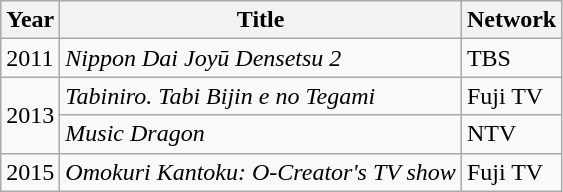<table class="wikitable">
<tr>
<th>Year</th>
<th>Title</th>
<th>Network</th>
</tr>
<tr>
<td>2011</td>
<td><em>Nippon Dai Joyū Densetsu 2</em></td>
<td>TBS</td>
</tr>
<tr>
<td rowspan="2">2013</td>
<td><em>Tabiniro. Tabi Bijin e no Tegami</em></td>
<td>Fuji TV</td>
</tr>
<tr>
<td><em>Music Dragon</em></td>
<td>NTV</td>
</tr>
<tr>
<td>2015</td>
<td><em>Omokuri Kantoku: O-Creator's TV show</em></td>
<td>Fuji TV</td>
</tr>
</table>
